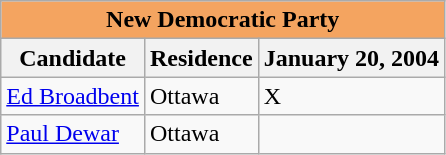<table class="wikitable">
<tr>
<td style="text-align:center; background:sandybrown;" colspan="3"><strong>New Democratic Party</strong></td>
</tr>
<tr>
<th align="left">Candidate</th>
<th style="text-align:center;">Residence</th>
<th align="left">January 20, 2004</th>
</tr>
<tr>
<td><a href='#'>Ed Broadbent</a></td>
<td>Ottawa</td>
<td>X</td>
</tr>
<tr>
<td><a href='#'>Paul Dewar</a></td>
<td>Ottawa</td>
<td></td>
</tr>
</table>
